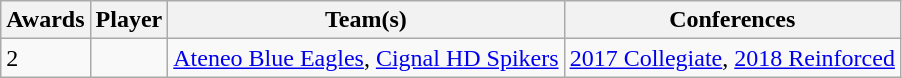<table class="wikitable sortable">
<tr>
<th>Awards</th>
<th>Player</th>
<th class="unsortable">Team(s)</th>
<th class="unsortable">Conferences</th>
</tr>
<tr>
<td>2</td>
<td> </td>
<td><a href='#'>Ateneo Blue Eagles</a>, <a href='#'>Cignal HD Spikers</a></td>
<td><a href='#'>2017 Collegiate</a>, <a href='#'>2018 Reinforced</a></td>
</tr>
</table>
